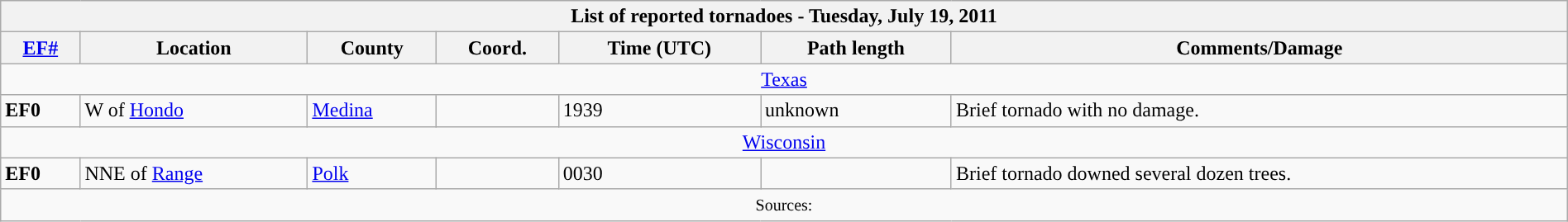<table class="wikitable collapsible" width="100%">
<tr>
<th colspan="7">List of reported tornadoes - Tuesday, July 19, 2011</th>
</tr>
<tr>
<th><a href='#'>EF#</a></th>
<th>Location</th>
<th>County</th>
<th>Coord.</th>
<th>Time (UTC)</th>
<th>Path length</th>
<th>Comments/Damage</th>
</tr>
<tr>
<td colspan="7" align=center><a href='#'>Texas</a></td>
</tr>
<tr>
<td><strong>EF0</strong></td>
<td>W of <a href='#'>Hondo</a></td>
<td><a href='#'>Medina</a></td>
<td></td>
<td>1939</td>
<td>unknown</td>
<td>Brief tornado with no damage.</td>
</tr>
<tr>
<td colspan="7" align=center><a href='#'>Wisconsin</a></td>
</tr>
<tr>
<td><strong>EF0</strong></td>
<td>NNE of <a href='#'>Range</a></td>
<td><a href='#'>Polk</a></td>
<td></td>
<td>0030</td>
<td></td>
<td>Brief tornado downed several dozen trees.</td>
</tr>
<tr>
<td colspan="7" align=center><small>Sources: </small></td>
</tr>
</table>
